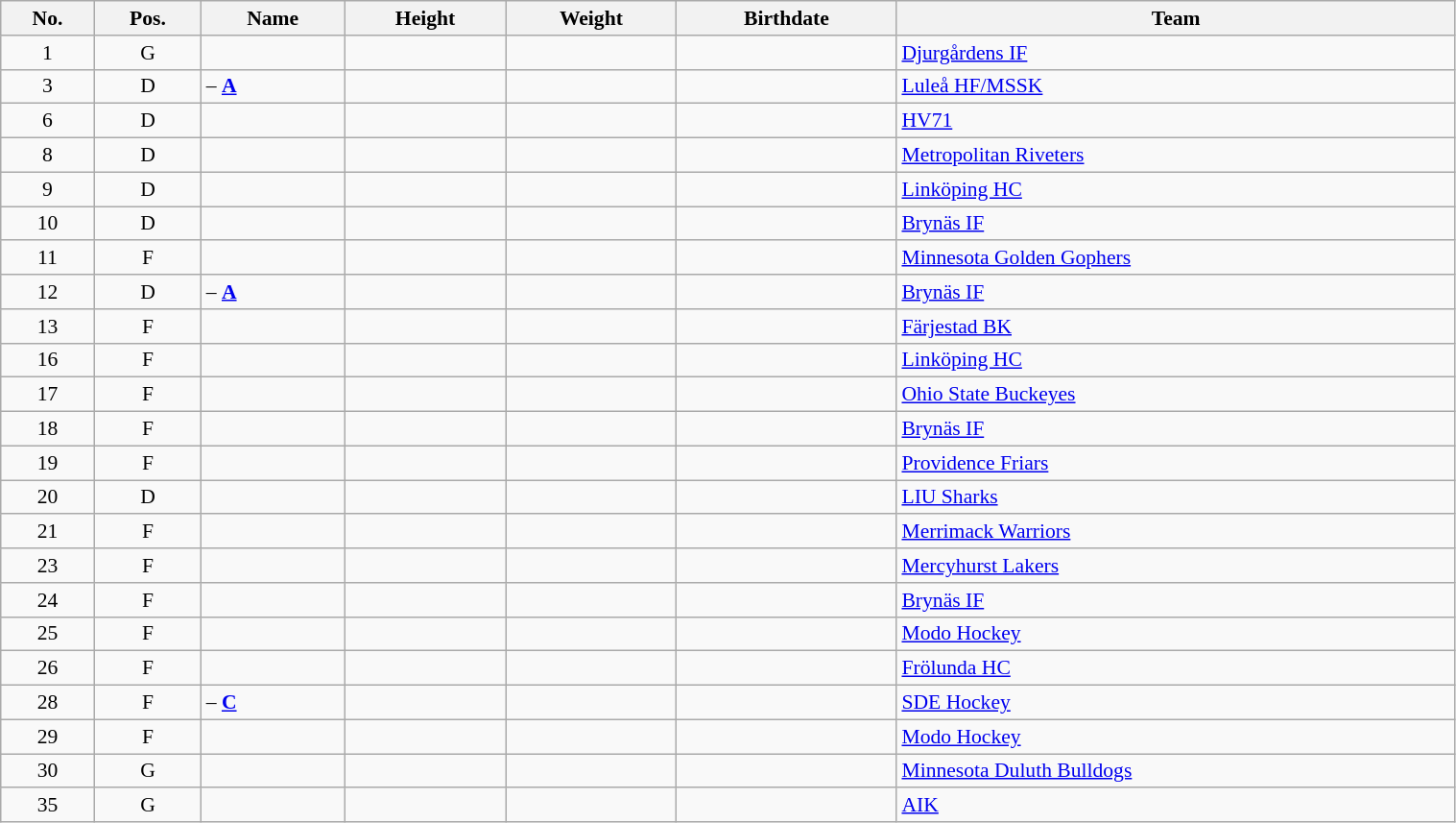<table class="wikitable sortable" width="80%" style="font-size: 90%; text-align: center;">
<tr>
<th>No.</th>
<th>Pos.</th>
<th>Name</th>
<th>Height</th>
<th>Weight</th>
<th>Birthdate</th>
<th>Team</th>
</tr>
<tr>
<td>1</td>
<td>G</td>
<td style="text-align:left;"></td>
<td></td>
<td></td>
<td></td>
<td style="text-align:left;"> <a href='#'>Djurgårdens IF</a></td>
</tr>
<tr>
<td>3</td>
<td>D</td>
<td align=left> – <strong><a href='#'>A</a></strong></td>
<td></td>
<td></td>
<td></td>
<td style="text-align:left;"> <a href='#'>Luleå HF/MSSK</a></td>
</tr>
<tr>
<td>6</td>
<td>D</td>
<td align=left></td>
<td></td>
<td></td>
<td></td>
<td style="text-align:left;"> <a href='#'>HV71</a></td>
</tr>
<tr>
<td>8</td>
<td>D</td>
<td align=left></td>
<td></td>
<td></td>
<td></td>
<td style="text-align:left;"> <a href='#'>Metropolitan Riveters</a></td>
</tr>
<tr>
<td>9</td>
<td>D</td>
<td align=left></td>
<td></td>
<td></td>
<td></td>
<td style="text-align:left;"> <a href='#'>Linköping HC</a></td>
</tr>
<tr>
<td>10</td>
<td>D</td>
<td align=left></td>
<td></td>
<td></td>
<td></td>
<td style="text-align:left;"> <a href='#'>Brynäs IF</a></td>
</tr>
<tr>
<td>11</td>
<td>F</td>
<td align=left></td>
<td></td>
<td></td>
<td></td>
<td style="text-align:left;"> <a href='#'>Minnesota Golden Gophers</a></td>
</tr>
<tr>
<td>12</td>
<td>D</td>
<td align=left> – <strong><a href='#'>A</a></strong></td>
<td></td>
<td></td>
<td></td>
<td style="text-align:left;"> <a href='#'>Brynäs IF</a></td>
</tr>
<tr>
<td>13</td>
<td>F</td>
<td align=left></td>
<td></td>
<td></td>
<td></td>
<td style="text-align:left;"> <a href='#'>Färjestad BK</a></td>
</tr>
<tr>
<td>16</td>
<td>F</td>
<td align=left></td>
<td></td>
<td></td>
<td></td>
<td style="text-align:left;"> <a href='#'>Linköping HC</a></td>
</tr>
<tr>
<td>17</td>
<td>F</td>
<td align=left></td>
<td></td>
<td></td>
<td></td>
<td style="text-align:left;"> <a href='#'>Ohio State Buckeyes</a></td>
</tr>
<tr>
<td>18</td>
<td>F</td>
<td align=left></td>
<td></td>
<td></td>
<td></td>
<td style="text-align:left;"> <a href='#'>Brynäs IF</a></td>
</tr>
<tr>
<td>19</td>
<td>F</td>
<td align=left></td>
<td></td>
<td></td>
<td></td>
<td style="text-align:left;"> <a href='#'>Providence Friars</a></td>
</tr>
<tr>
<td>20</td>
<td>D</td>
<td align=left></td>
<td></td>
<td></td>
<td></td>
<td style="text-align:left;"> <a href='#'>LIU Sharks</a></td>
</tr>
<tr>
<td>21</td>
<td>F</td>
<td align=left></td>
<td></td>
<td></td>
<td></td>
<td style="text-align:left;"> <a href='#'>Merrimack Warriors</a></td>
</tr>
<tr>
<td>23</td>
<td>F</td>
<td align=left></td>
<td></td>
<td></td>
<td></td>
<td style="text-align:left;"> <a href='#'>Mercyhurst Lakers</a></td>
</tr>
<tr>
<td>24</td>
<td>F</td>
<td align=left></td>
<td></td>
<td></td>
<td></td>
<td style="text-align:left;"> <a href='#'>Brynäs IF</a></td>
</tr>
<tr>
<td>25</td>
<td>F</td>
<td align=left></td>
<td></td>
<td></td>
<td></td>
<td style="text-align:left;"> <a href='#'>Modo Hockey</a></td>
</tr>
<tr>
<td>26</td>
<td>F</td>
<td align=left></td>
<td></td>
<td></td>
<td></td>
<td style="text-align:left;"> <a href='#'>Frölunda HC</a></td>
</tr>
<tr>
<td>28</td>
<td>F</td>
<td align=left> – <strong><a href='#'>C</a></strong></td>
<td></td>
<td></td>
<td></td>
<td style="text-align:left;"> <a href='#'>SDE Hockey</a></td>
</tr>
<tr>
<td>29</td>
<td>F</td>
<td align=left></td>
<td></td>
<td></td>
<td></td>
<td style="text-align:left;"> <a href='#'>Modo Hockey</a></td>
</tr>
<tr>
<td>30</td>
<td>G</td>
<td style="text-align:left;"></td>
<td></td>
<td></td>
<td></td>
<td style="text-align:left;"> <a href='#'>Minnesota Duluth Bulldogs</a></td>
</tr>
<tr>
<td>35</td>
<td>G</td>
<td style="text-align:left;"></td>
<td></td>
<td></td>
<td></td>
<td style="text-align:left;"> <a href='#'>AIK</a></td>
</tr>
</table>
